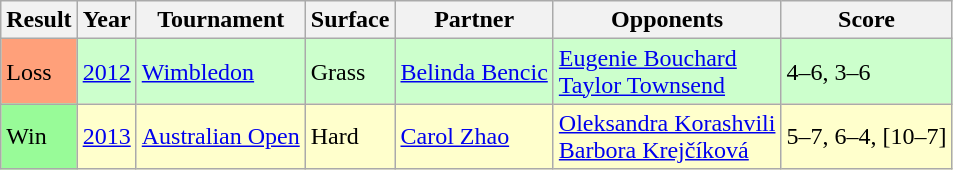<table class="sortable wikitable">
<tr>
<th>Result</th>
<th>Year</th>
<th>Tournament</th>
<th>Surface</th>
<th>Partner</th>
<th>Opponents</th>
<th>Score</th>
</tr>
<tr bgcolor=CCFFCC>
<td style="background:#ffa07a;">Loss</td>
<td><a href='#'>2012</a></td>
<td><a href='#'>Wimbledon</a></td>
<td>Grass</td>
<td> <a href='#'>Belinda Bencic</a></td>
<td> <a href='#'>Eugenie Bouchard</a> <br>  <a href='#'>Taylor Townsend</a></td>
<td>4–6, 3–6</td>
</tr>
<tr style="background:#ffc;">
<td style="background:#98fb98;">Win</td>
<td><a href='#'>2013</a></td>
<td><a href='#'>Australian Open</a></td>
<td>Hard</td>
<td> <a href='#'>Carol Zhao</a></td>
<td> <a href='#'>Oleksandra Korashvili</a> <br>  <a href='#'>Barbora Krejčíková</a></td>
<td>5–7, 6–4, [10–7]</td>
</tr>
</table>
